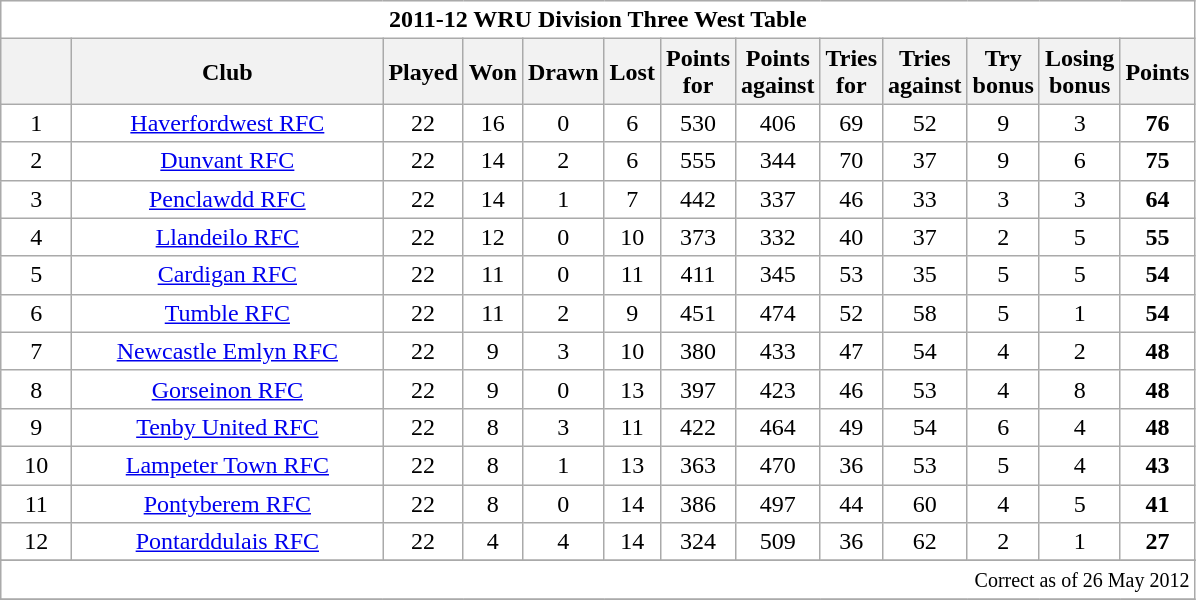<table class="wikitable" style="float:left; margin-right:15px; text-align: center;">
<tr>
<td colspan="13" bgcolor="#FFFFFF" cellpadding="0" cellspacing="0"><strong>2011-12 WRU Division Three West Table</strong></td>
</tr>
<tr>
<th bgcolor="#efefef" width="40"></th>
<th bgcolor="#efefef" width="200">Club</th>
<th bgcolor="#efefef" width="20">Played</th>
<th bgcolor="#efefef" width="20">Won</th>
<th bgcolor="#efefef" width="20">Drawn</th>
<th bgcolor="#efefef" width="20">Lost</th>
<th bgcolor="#efefef" width="20">Points for</th>
<th bgcolor="#efefef" width="20">Points against</th>
<th bgcolor="#efefef" width="20">Tries for</th>
<th bgcolor="#efefef" width="20">Tries against</th>
<th bgcolor="#efefef" width="20">Try bonus</th>
<th bgcolor="#efefef" width="20">Losing bonus</th>
<th bgcolor="#efefef" width="20">Points</th>
</tr>
<tr bgcolor=#ffffff align=center>
<td>1</td>
<td><a href='#'>Haverfordwest RFC</a></td>
<td>22</td>
<td>16</td>
<td>0</td>
<td>6</td>
<td>530</td>
<td>406</td>
<td>69</td>
<td>52</td>
<td>9</td>
<td>3</td>
<td><strong> 76 </strong></td>
</tr>
<tr bgcolor=#ffffff align=center>
<td>2</td>
<td><a href='#'>Dunvant RFC</a></td>
<td>22</td>
<td>14</td>
<td>2</td>
<td>6</td>
<td>555</td>
<td>344</td>
<td>70</td>
<td>37</td>
<td>9</td>
<td>6</td>
<td><strong> 75 </strong></td>
</tr>
<tr bgcolor=#ffffff align=center>
<td>3</td>
<td><a href='#'>Penclawdd RFC</a></td>
<td>22</td>
<td>14</td>
<td>1</td>
<td>7</td>
<td>442</td>
<td>337</td>
<td>46</td>
<td>33</td>
<td>3</td>
<td>3</td>
<td><strong> 64 </strong></td>
</tr>
<tr bgcolor=#ffffff align=center>
<td>4</td>
<td><a href='#'>Llandeilo RFC</a></td>
<td>22</td>
<td>12</td>
<td>0</td>
<td>10</td>
<td>373</td>
<td>332</td>
<td>40</td>
<td>37</td>
<td>2</td>
<td>5</td>
<td><strong> 55 </strong></td>
</tr>
<tr bgcolor=#ffffff align=center>
<td>5</td>
<td><a href='#'>Cardigan RFC</a></td>
<td>22</td>
<td>11</td>
<td>0</td>
<td>11</td>
<td>411</td>
<td>345</td>
<td>53</td>
<td>35</td>
<td>5</td>
<td>5</td>
<td><strong> 54 </strong></td>
</tr>
<tr bgcolor=#ffffff align=center>
<td>6</td>
<td><a href='#'>Tumble RFC</a></td>
<td>22</td>
<td>11</td>
<td>2</td>
<td>9</td>
<td>451</td>
<td>474</td>
<td>52</td>
<td>58</td>
<td>5</td>
<td>1</td>
<td><strong> 54 </strong></td>
</tr>
<tr bgcolor=#ffffff align=center>
<td>7</td>
<td><a href='#'>Newcastle Emlyn RFC</a></td>
<td>22</td>
<td>9</td>
<td>3</td>
<td>10</td>
<td>380</td>
<td>433</td>
<td>47</td>
<td>54</td>
<td>4</td>
<td>2</td>
<td><strong> 48 </strong></td>
</tr>
<tr bgcolor=#ffffff align=center>
<td>8</td>
<td><a href='#'>Gorseinon RFC</a></td>
<td>22</td>
<td>9</td>
<td>0</td>
<td>13</td>
<td>397</td>
<td>423</td>
<td>46</td>
<td>53</td>
<td>4</td>
<td>8</td>
<td><strong> 48 </strong></td>
</tr>
<tr bgcolor=#ffffff align=center>
<td>9</td>
<td><a href='#'>Tenby United RFC</a></td>
<td>22</td>
<td>8</td>
<td>3</td>
<td>11</td>
<td>422</td>
<td>464</td>
<td>49</td>
<td>54</td>
<td>6</td>
<td>4</td>
<td><strong> 48 </strong></td>
</tr>
<tr bgcolor=#ffffff align=center>
<td>10</td>
<td><a href='#'>Lampeter Town RFC</a></td>
<td>22</td>
<td>8</td>
<td>1</td>
<td>13</td>
<td>363</td>
<td>470</td>
<td>36</td>
<td>53</td>
<td>5</td>
<td>4</td>
<td><strong> 43 </strong></td>
</tr>
<tr bgcolor=#ffffff align=center>
<td>11</td>
<td><a href='#'>Pontyberem RFC</a></td>
<td>22</td>
<td>8</td>
<td>0</td>
<td>14</td>
<td>386</td>
<td>497</td>
<td>44</td>
<td>60</td>
<td>4</td>
<td>5</td>
<td><strong> 41 </strong></td>
</tr>
<tr bgcolor=#ffffff align=center>
<td>12</td>
<td><a href='#'>Pontarddulais RFC</a></td>
<td>22</td>
<td>4</td>
<td>4</td>
<td>14</td>
<td>324</td>
<td>509</td>
<td>36</td>
<td>62</td>
<td>2</td>
<td>1</td>
<td><strong> 27 </strong></td>
</tr>
<tr bgcolor=#ffffff align=center>
</tr>
<tr>
<td colspan="13" align="right" bgcolor="#FFFFFF" cellpadding="0" cellspacing="0"><small>Correct as of 26 May 2012</small></td>
</tr>
<tr>
</tr>
</table>
